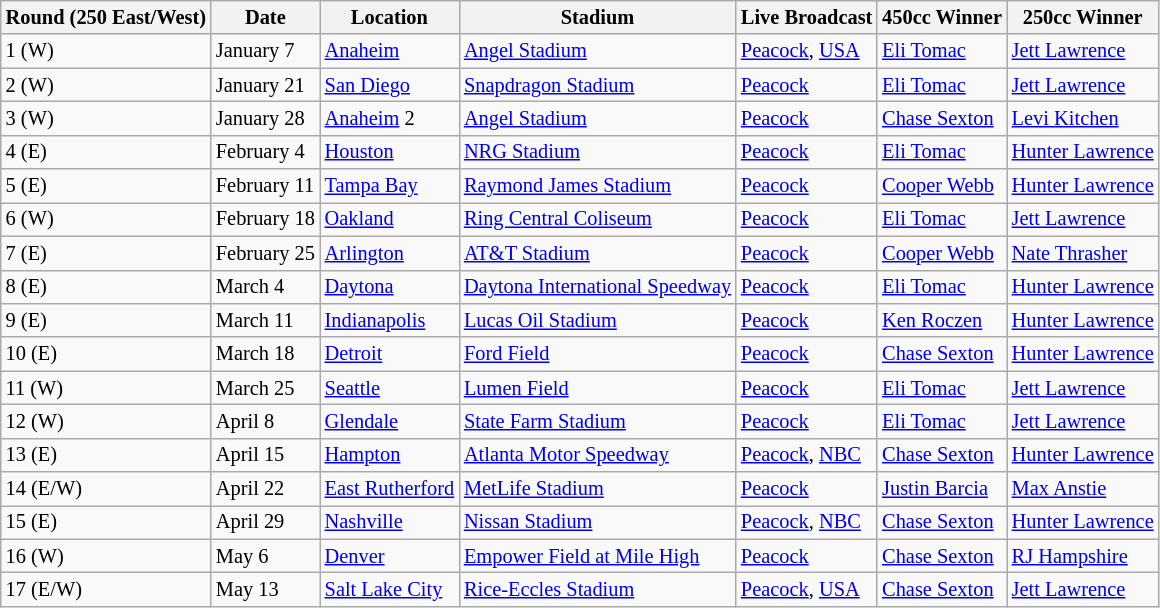<table class="wikitable" style="font-size: 85%;">
<tr>
<th>Round (250 East/West)</th>
<th>Date</th>
<th>Location</th>
<th>Stadium</th>
<th>Live Broadcast</th>
<th>450cc Winner</th>
<th>250cc Winner</th>
</tr>
<tr>
<td>1 (W)</td>
<td>January 7</td>
<td> <a href='#'>Anaheim</a></td>
<td><a href='#'>Angel Stadium</a></td>
<td><a href='#'>Peacock</a>, <a href='#'>USA</a></td>
<td> <a href='#'>Eli Tomac</a></td>
<td> <a href='#'>Jett Lawrence</a></td>
</tr>
<tr>
<td>2 (W)</td>
<td>January 21</td>
<td> <a href='#'>San Diego</a></td>
<td><a href='#'>Snapdragon Stadium</a></td>
<td><a href='#'>Peacock</a></td>
<td> <a href='#'>Eli Tomac</a></td>
<td> <a href='#'>Jett Lawrence</a></td>
</tr>
<tr>
<td>3 (W)</td>
<td>January 28</td>
<td> <a href='#'>Anaheim</a> 2</td>
<td><a href='#'>Angel Stadium</a></td>
<td><a href='#'>Peacock</a></td>
<td> <a href='#'>Chase Sexton</a></td>
<td> <a href='#'>Levi Kitchen</a></td>
</tr>
<tr>
<td>4 (E)</td>
<td>February 4</td>
<td> <a href='#'>Houston</a></td>
<td><a href='#'>NRG Stadium</a></td>
<td><a href='#'>Peacock</a></td>
<td> <a href='#'>Eli Tomac</a></td>
<td> <a href='#'>Hunter Lawrence</a></td>
</tr>
<tr>
<td>5 (E)</td>
<td>February 11</td>
<td> <a href='#'>Tampa Bay</a></td>
<td><a href='#'>Raymond James Stadium</a></td>
<td><a href='#'>Peacock</a></td>
<td> <a href='#'>Cooper Webb</a></td>
<td> <a href='#'>Hunter Lawrence</a></td>
</tr>
<tr>
<td>6 (W)</td>
<td>February 18</td>
<td> <a href='#'>Oakland</a></td>
<td><a href='#'>Ring Central Coliseum</a></td>
<td><a href='#'>Peacock</a></td>
<td> <a href='#'>Eli Tomac</a></td>
<td> <a href='#'>Jett Lawrence</a></td>
</tr>
<tr>
<td>7 (E)</td>
<td>February 25</td>
<td> <a href='#'>Arlington</a></td>
<td><a href='#'>AT&T Stadium</a></td>
<td><a href='#'>Peacock</a></td>
<td> <a href='#'>Cooper Webb</a></td>
<td> <a href='#'>Nate Thrasher</a></td>
</tr>
<tr>
<td>8 (E)</td>
<td>March 4</td>
<td> <a href='#'>Daytona</a></td>
<td><a href='#'>Daytona International Speedway</a></td>
<td><a href='#'>Peacock</a></td>
<td> <a href='#'>Eli Tomac</a></td>
<td> <a href='#'>Hunter Lawrence</a></td>
</tr>
<tr>
<td>9 (E)</td>
<td>March 11</td>
<td> <a href='#'>Indianapolis</a></td>
<td><a href='#'>Lucas Oil Stadium</a></td>
<td><a href='#'>Peacock</a></td>
<td> <a href='#'>Ken Roczen</a></td>
<td> <a href='#'>Hunter Lawrence</a></td>
</tr>
<tr>
<td>10 (E)</td>
<td>March 18</td>
<td> <a href='#'>Detroit</a></td>
<td><a href='#'>Ford Field</a></td>
<td><a href='#'>Peacock</a></td>
<td> <a href='#'>Chase Sexton</a></td>
<td> <a href='#'>Hunter Lawrence</a></td>
</tr>
<tr>
<td>11 (W)</td>
<td>March 25</td>
<td> <a href='#'>Seattle</a></td>
<td><a href='#'>Lumen Field</a></td>
<td><a href='#'>Peacock</a></td>
<td> <a href='#'>Eli Tomac</a></td>
<td> <a href='#'>Jett Lawrence</a></td>
</tr>
<tr>
<td>12 (W)</td>
<td>April 8</td>
<td> <a href='#'>Glendale</a></td>
<td><a href='#'>State Farm Stadium</a></td>
<td><a href='#'>Peacock</a></td>
<td> <a href='#'>Eli Tomac</a></td>
<td> <a href='#'>Jett Lawrence</a></td>
</tr>
<tr>
<td>13 (E)</td>
<td>April 15</td>
<td> <a href='#'>Hampton</a></td>
<td><a href='#'>Atlanta Motor Speedway</a></td>
<td><a href='#'>Peacock</a>, <a href='#'>NBC</a></td>
<td> <a href='#'>Chase Sexton</a></td>
<td> <a href='#'>Hunter Lawrence</a></td>
</tr>
<tr>
<td>14 (E/W)</td>
<td>April 22</td>
<td> <a href='#'>East Rutherford</a></td>
<td><a href='#'>MetLife Stadium</a></td>
<td><a href='#'>Peacock</a></td>
<td><a href='#'>Justin Barcia</a></td>
<td> <a href='#'>Max Anstie</a></td>
</tr>
<tr>
<td>15 (E)</td>
<td>April 29</td>
<td> <a href='#'>Nashville</a></td>
<td><a href='#'>Nissan Stadium</a></td>
<td><a href='#'>Peacock</a>, <a href='#'>NBC</a></td>
<td> <a href='#'>Chase Sexton</a></td>
<td> <a href='#'>Hunter Lawrence</a></td>
</tr>
<tr>
<td>16 (W)</td>
<td>May 6</td>
<td> <a href='#'>Denver</a></td>
<td><a href='#'>Empower Field at Mile High</a></td>
<td><a href='#'>Peacock</a></td>
<td> <a href='#'>Chase Sexton</a></td>
<td> <a href='#'>RJ Hampshire</a></td>
</tr>
<tr>
<td>17 (E/W)</td>
<td>May 13</td>
<td> <a href='#'>Salt Lake City</a></td>
<td><a href='#'>Rice-Eccles Stadium</a></td>
<td><a href='#'>Peacock</a>, <a href='#'>USA</a></td>
<td> <a href='#'>Chase Sexton</a></td>
<td> <a href='#'>Jett Lawrence</a></td>
</tr>
</table>
